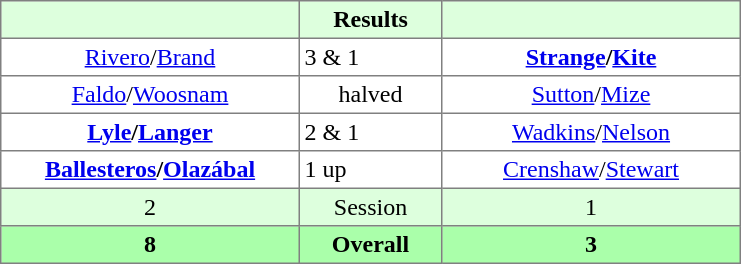<table border="1" cellpadding="3" style="border-collapse:collapse; text-align:center;">
<tr style="background:#dfd;">
<th style="width:12em;"></th>
<th style="width:5.5em;">Results</th>
<th style="width:12em;"></th>
</tr>
<tr>
<td><a href='#'>Rivero</a>/<a href='#'>Brand</a></td>
<td align=left> 3 & 1</td>
<td><strong><a href='#'>Strange</a>/<a href='#'>Kite</a></strong></td>
</tr>
<tr>
<td><a href='#'>Faldo</a>/<a href='#'>Woosnam</a></td>
<td>halved</td>
<td><a href='#'>Sutton</a>/<a href='#'>Mize</a></td>
</tr>
<tr>
<td><strong><a href='#'>Lyle</a>/<a href='#'>Langer</a></strong></td>
<td align=left> 2 & 1</td>
<td><a href='#'>Wadkins</a>/<a href='#'>Nelson</a></td>
</tr>
<tr>
<td><strong><a href='#'>Ballesteros</a>/<a href='#'>Olazábal</a></strong></td>
<td align=left> 1 up</td>
<td><a href='#'>Crenshaw</a>/<a href='#'>Stewart</a></td>
</tr>
<tr style="background:#dfd;">
<td>2</td>
<td>Session</td>
<td>1</td>
</tr>
<tr style="background:#afa;">
<th>8</th>
<th>Overall</th>
<th>3</th>
</tr>
</table>
